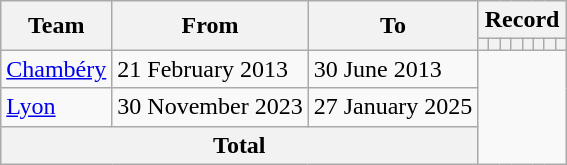<table class=wikitable style="text-align: center">
<tr>
<th rowspan=2>Team</th>
<th rowspan=2>From</th>
<th rowspan=2>To</th>
<th colspan=8>Record</th>
</tr>
<tr>
<th></th>
<th></th>
<th></th>
<th></th>
<th></th>
<th></th>
<th></th>
<th></th>
</tr>
<tr>
<td align=left><a href='#'>Chambéry</a></td>
<td align=left>21 February 2013</td>
<td align=left>30 June 2013<br></td>
</tr>
<tr>
<td align=left><a href='#'>Lyon</a></td>
<td align=left>30 November 2023</td>
<td align=left>27 January 2025<br></td>
</tr>
<tr>
<th colspan="3">Total<br></th>
</tr>
</table>
